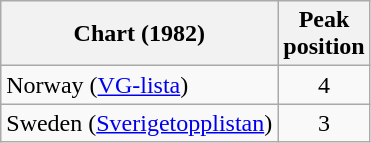<table class="wikitable">
<tr>
<th>Chart (1982)</th>
<th>Peak<br>position</th>
</tr>
<tr>
<td>Norway (<a href='#'>VG-lista</a>)</td>
<td align="center">4</td>
</tr>
<tr>
<td>Sweden (<a href='#'>Sverigetopplistan</a>)</td>
<td align="center">3</td>
</tr>
</table>
